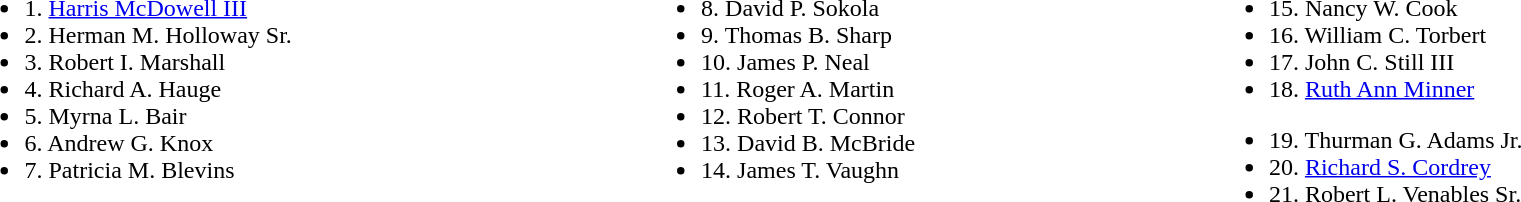<table width=100%>
<tr valign=top>
<td><br><ul><li>1. <a href='#'>Harris McDowell III</a></li><li>2. Herman M. Holloway Sr.</li><li>3. Robert I. Marshall</li><li>4. Richard A. Hauge</li><li>5. Myrna L. Bair</li><li>6. Andrew G. Knox</li><li>7. Patricia M. Blevins</li></ul></td>
<td><br><ul><li>8. David P. Sokola</li><li>9. Thomas B. Sharp</li><li>10. James P. Neal</li><li>11. Roger A. Martin</li><li>12. Robert T. Connor</li><li>13. David B. McBride</li><li>14. James T. Vaughn</li></ul></td>
<td><br><ul><li>15. Nancy W. Cook</li><li>16. William C. Torbert</li><li>17. John C. Still III</li><li>18. <a href='#'>Ruth Ann Minner</a></li></ul><ul><li>19. Thurman G. Adams Jr.</li><li>20. <a href='#'>Richard S. Cordrey</a></li><li>21. Robert L. Venables Sr.</li></ul></td>
</tr>
</table>
